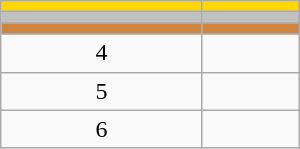<table class="wikitable" style="width:200px;">
<tr style="background:gold;">
<td align=center></td>
<td></td>
</tr>
<tr style="background:silver;">
<td align=center></td>
<td></td>
</tr>
<tr style="background:peru;">
<td align=center></td>
<td></td>
</tr>
<tr>
<td align=center>4</td>
<td></td>
</tr>
<tr>
<td align=center>5</td>
<td></td>
</tr>
<tr>
<td align=center>6</td>
<td></td>
</tr>
</table>
